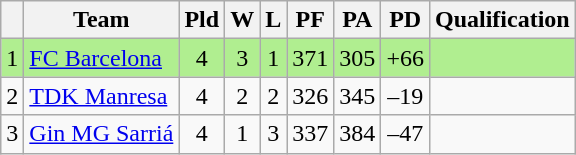<table class="wikitable" style="text-align:center; display:inline-table;">
<tr>
<th></th>
<th>Team</th>
<th>Pld</th>
<th>W</th>
<th>L</th>
<th>PF</th>
<th>PA</th>
<th>PD</th>
<th>Qualification</th>
</tr>
<tr style="background: #B0EE90">
<td>1</td>
<td align=left><a href='#'>FC Barcelona</a></td>
<td>4</td>
<td>3</td>
<td>1</td>
<td>371</td>
<td>305</td>
<td>+66</td>
<td></td>
</tr>
<tr>
<td>2</td>
<td align=left><a href='#'>TDK Manresa</a></td>
<td>4</td>
<td>2</td>
<td>2</td>
<td>326</td>
<td>345</td>
<td>–19</td>
<td></td>
</tr>
<tr>
<td>3</td>
<td align=left><a href='#'>Gin MG Sarriá</a></td>
<td>4</td>
<td>1</td>
<td>3</td>
<td>337</td>
<td>384</td>
<td>–47</td>
<td></td>
</tr>
</table>
